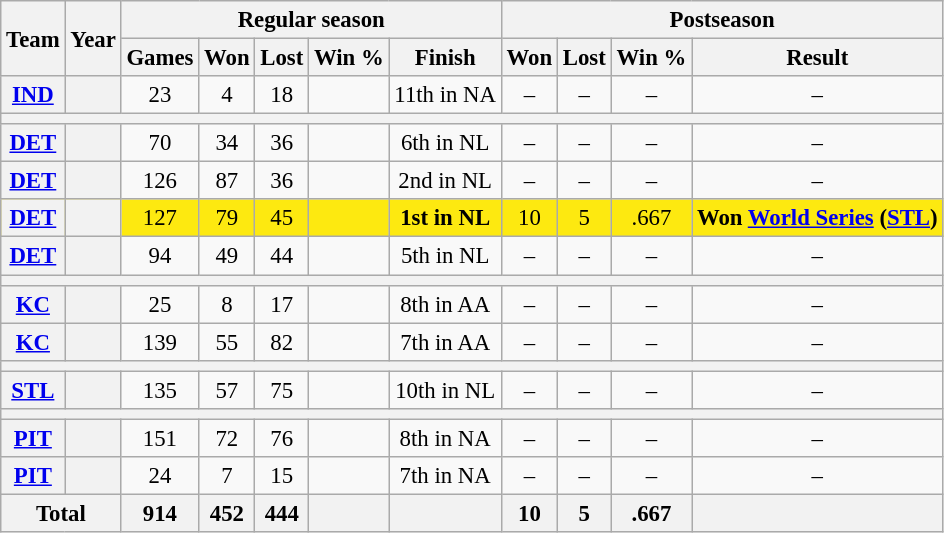<table class="wikitable" style="font-size: 95%; text-align:center;">
<tr>
<th rowspan="2">Team</th>
<th rowspan="2">Year</th>
<th colspan="5">Regular season</th>
<th colspan="4">Postseason</th>
</tr>
<tr>
<th>Games</th>
<th>Won</th>
<th>Lost</th>
<th>Win %</th>
<th>Finish</th>
<th>Won</th>
<th>Lost</th>
<th>Win %</th>
<th>Result</th>
</tr>
<tr>
<th><a href='#'>IND</a></th>
<th></th>
<td>23</td>
<td>4</td>
<td>18</td>
<td></td>
<td>11th in NA</td>
<td>–</td>
<td>–</td>
<td>–</td>
<td>–</td>
</tr>
<tr>
<th colspan="11"></th>
</tr>
<tr>
<th><a href='#'>DET</a></th>
<th></th>
<td>70</td>
<td>34</td>
<td>36</td>
<td></td>
<td>6th in NL</td>
<td>–</td>
<td>–</td>
<td>–</td>
<td>–</td>
</tr>
<tr>
<th><a href='#'>DET</a></th>
<th></th>
<td>126</td>
<td>87</td>
<td>36</td>
<td></td>
<td>2nd in NL</td>
<td>–</td>
<td>–</td>
<td>–</td>
<td>–</td>
</tr>
<tr style="background:#fde910">
<th><a href='#'>DET</a></th>
<th></th>
<td>127</td>
<td>79</td>
<td>45</td>
<td></td>
<td><strong>1st in NL</strong></td>
<td>10</td>
<td>5</td>
<td>.667</td>
<td><strong>Won <a href='#'>World Series</a> (<a href='#'>STL</a>)</strong></td>
</tr>
<tr>
<th><a href='#'>DET</a></th>
<th></th>
<td>94</td>
<td>49</td>
<td>44</td>
<td></td>
<td>5th in NL</td>
<td>–</td>
<td>–</td>
<td>–</td>
<td>–</td>
</tr>
<tr>
<th colspan="11"></th>
</tr>
<tr>
<th><a href='#'>KC</a></th>
<th></th>
<td>25</td>
<td>8</td>
<td>17</td>
<td></td>
<td>8th in AA</td>
<td>–</td>
<td>–</td>
<td>–</td>
<td>–</td>
</tr>
<tr>
<th><a href='#'>KC</a></th>
<th></th>
<td>139</td>
<td>55</td>
<td>82</td>
<td></td>
<td>7th in AA</td>
<td>–</td>
<td>–</td>
<td>–</td>
<td>–</td>
</tr>
<tr>
<th colspan="11"></th>
</tr>
<tr>
<th><a href='#'>STL</a></th>
<th></th>
<td>135</td>
<td>57</td>
<td>75</td>
<td></td>
<td>10th in NL</td>
<td>–</td>
<td>–</td>
<td>–</td>
<td>–</td>
</tr>
<tr>
<th colspan="11"></th>
</tr>
<tr>
<th><a href='#'>PIT</a></th>
<th></th>
<td>151</td>
<td>72</td>
<td>76</td>
<td></td>
<td>8th in NA</td>
<td>–</td>
<td>–</td>
<td>–</td>
<td>–</td>
</tr>
<tr>
<th><a href='#'>PIT</a></th>
<th></th>
<td>24</td>
<td>7</td>
<td>15</td>
<td></td>
<td>7th in NA</td>
<td>–</td>
<td>–</td>
<td>–</td>
<td>–</td>
</tr>
<tr>
<th colspan="2">Total</th>
<th>914</th>
<th>452</th>
<th>444</th>
<th></th>
<th></th>
<th>10</th>
<th>5</th>
<th>.667</th>
<th></th>
</tr>
</table>
